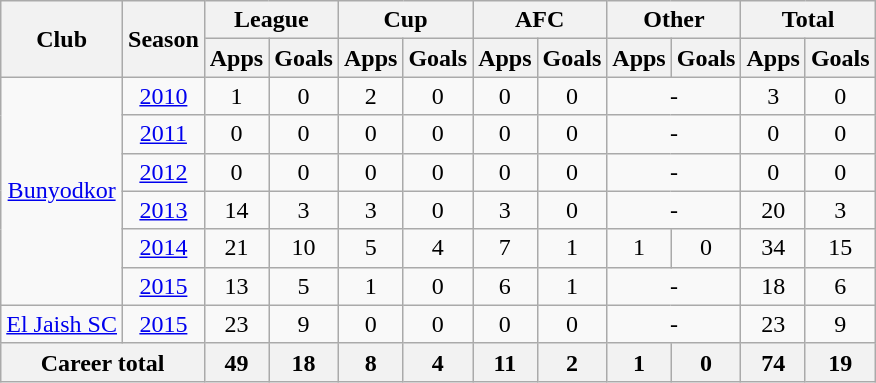<table class="wikitable" style="text-align: center;">
<tr>
<th rowspan="2">Club</th>
<th rowspan="2">Season</th>
<th colspan="2">League</th>
<th colspan="2">Cup</th>
<th colspan="2">AFC</th>
<th colspan="2">Other</th>
<th colspan="2">Total</th>
</tr>
<tr>
<th>Apps</th>
<th>Goals</th>
<th>Apps</th>
<th>Goals</th>
<th>Apps</th>
<th>Goals</th>
<th>Apps</th>
<th>Goals</th>
<th>Apps</th>
<th>Goals</th>
</tr>
<tr>
<td rowspan="6"><a href='#'>Bunyodkor</a></td>
<td><a href='#'>2010</a></td>
<td>1</td>
<td>0</td>
<td>2</td>
<td>0</td>
<td>0</td>
<td>0</td>
<td colspan="2">-</td>
<td>3</td>
<td>0</td>
</tr>
<tr>
<td><a href='#'>2011</a></td>
<td>0</td>
<td>0</td>
<td>0</td>
<td>0</td>
<td>0</td>
<td>0</td>
<td colspan="2">-</td>
<td>0</td>
<td>0</td>
</tr>
<tr>
<td><a href='#'>2012</a></td>
<td>0</td>
<td>0</td>
<td>0</td>
<td>0</td>
<td>0</td>
<td>0</td>
<td colspan="2">-</td>
<td>0</td>
<td>0</td>
</tr>
<tr>
<td><a href='#'>2013</a></td>
<td>14</td>
<td>3</td>
<td>3</td>
<td>0</td>
<td>3</td>
<td>0</td>
<td colspan="2">-</td>
<td>20</td>
<td>3</td>
</tr>
<tr>
<td><a href='#'>2014</a></td>
<td>21</td>
<td>10</td>
<td>5</td>
<td>4</td>
<td>7</td>
<td>1</td>
<td>1</td>
<td>0</td>
<td>34</td>
<td>15</td>
</tr>
<tr>
<td><a href='#'>2015</a></td>
<td>13</td>
<td>5</td>
<td>1</td>
<td>0</td>
<td>6</td>
<td>1</td>
<td colspan="2">-</td>
<td>18</td>
<td>6</td>
</tr>
<tr>
<td><a href='#'>El Jaish SC</a></td>
<td><a href='#'>2015</a></td>
<td>23</td>
<td>9</td>
<td>0</td>
<td>0</td>
<td>0</td>
<td>0</td>
<td colspan="2">-</td>
<td>23</td>
<td>9</td>
</tr>
<tr>
<th colspan="2">Career total</th>
<th>49</th>
<th>18</th>
<th>8</th>
<th>4</th>
<th>11</th>
<th>2</th>
<th>1</th>
<th>0</th>
<th>74</th>
<th>19</th>
</tr>
</table>
